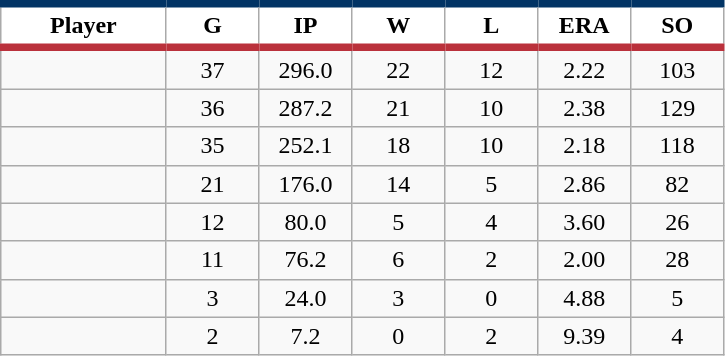<table class="wikitable sortable">
<tr>
<th style="background:#FFFFFF; border-top:#023465 5px solid; border-bottom:#ba313c 5px solid;" width="16%">Player</th>
<th style="background:#FFFFFF; border-top:#023465 5px solid; border-bottom:#ba313c 5px solid;" width="9%">G</th>
<th style="background:#FFFFFF; border-top:#023465 5px solid; border-bottom:#ba313c 5px solid;" width="9%">IP</th>
<th style="background:#FFFFFF; border-top:#023465 5px solid; border-bottom:#ba313c 5px solid;" width="9%">W</th>
<th style="background:#FFFFFF; border-top:#023465 5px solid; border-bottom:#ba313c 5px solid;" width="9%">L</th>
<th style="background:#FFFFFF; border-top:#023465 5px solid; border-bottom:#ba313c 5px solid;" width="9%">ERA</th>
<th style="background:#FFFFFF; border-top:#023465 5px solid; border-bottom:#ba313c 5px solid;" width="9%">SO</th>
</tr>
<tr align="center">
<td></td>
<td>37</td>
<td>296.0</td>
<td>22</td>
<td>12</td>
<td>2.22</td>
<td>103</td>
</tr>
<tr align="center">
<td></td>
<td>36</td>
<td>287.2</td>
<td>21</td>
<td>10</td>
<td>2.38</td>
<td>129</td>
</tr>
<tr align="center">
<td></td>
<td>35</td>
<td>252.1</td>
<td>18</td>
<td>10</td>
<td>2.18</td>
<td>118</td>
</tr>
<tr align="center">
<td></td>
<td>21</td>
<td>176.0</td>
<td>14</td>
<td>5</td>
<td>2.86</td>
<td>82</td>
</tr>
<tr align="center">
<td></td>
<td>12</td>
<td>80.0</td>
<td>5</td>
<td>4</td>
<td>3.60</td>
<td>26</td>
</tr>
<tr align="center">
<td></td>
<td>11</td>
<td>76.2</td>
<td>6</td>
<td>2</td>
<td>2.00</td>
<td>28</td>
</tr>
<tr align="center">
<td></td>
<td>3</td>
<td>24.0</td>
<td>3</td>
<td>0</td>
<td>4.88</td>
<td>5</td>
</tr>
<tr align="center">
<td></td>
<td>2</td>
<td>7.2</td>
<td>0</td>
<td>2</td>
<td>9.39</td>
<td>4</td>
</tr>
</table>
